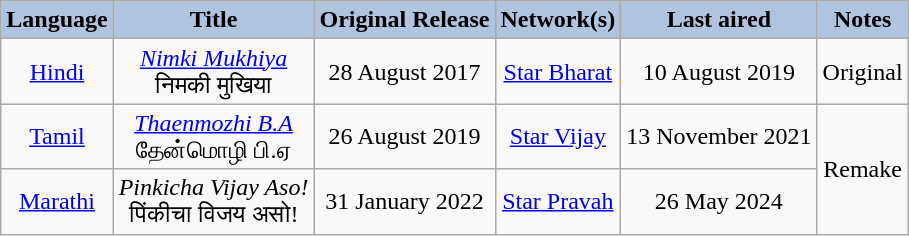<table class="wikitable" style="text-align:center;">
<tr>
<th style="background:LightSteelBlue">Language</th>
<th style="background:LightSteelBlue">Title</th>
<th style="background:LightSteelBlue">Original Release</th>
<th style="background:LightSteelBlue">Network(s)</th>
<th style="background:LightSteelBlue">Last aired</th>
<th style="background:LightSteelBlue">Notes</th>
</tr>
<tr>
<td><a href='#'>Hindi</a></td>
<td><em><a href='#'>Nimki Mukhiya</a></em> <br> निमकी मुखिया</td>
<td>28 August 2017</td>
<td><a href='#'>Star Bharat</a></td>
<td>10 August 2019</td>
<td>Original</td>
</tr>
<tr>
<td><a href='#'>Tamil</a></td>
<td><em><a href='#'>Thaenmozhi B.A</a></em> <br> தேன்மொழி பி.ஏ</td>
<td>26 August 2019</td>
<td><a href='#'>Star Vijay</a></td>
<td>13 November 2021</td>
<td rowspan="2">Remake</td>
</tr>
<tr>
<td><a href='#'>Marathi</a></td>
<td><em>Pinkicha Vijay Aso!</em> <br> पिंकीचा विजय असो!</td>
<td>31 January 2022</td>
<td><a href='#'>Star Pravah</a></td>
<td>26 May 2024</td>
</tr>
</table>
